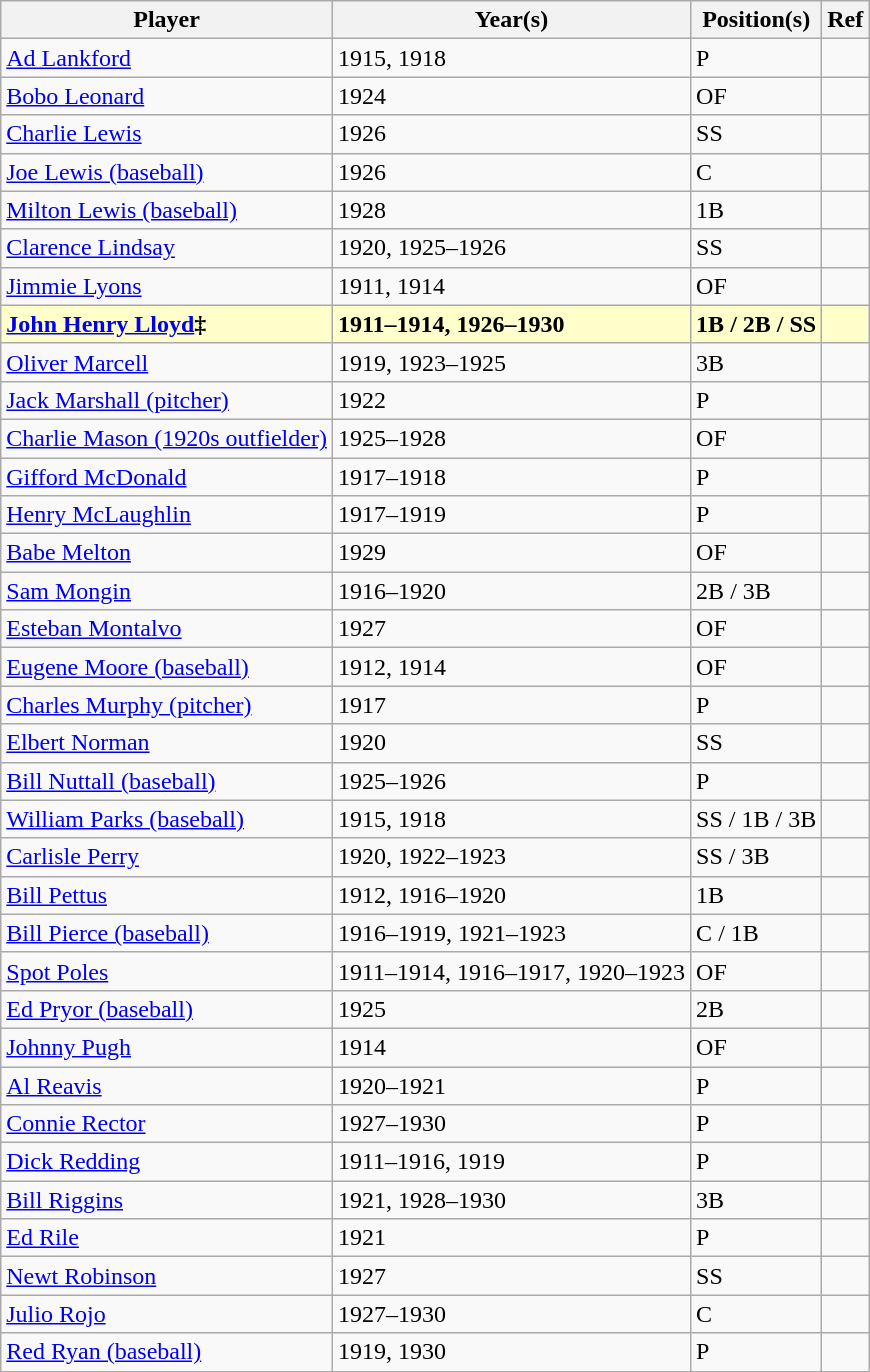<table class="wikitable">
<tr>
<th>Player</th>
<th>Year(s)</th>
<th>Position(s)</th>
<th>Ref</th>
</tr>
<tr>
<td><a href='#'>Ad Lankford</a></td>
<td>1915, 1918</td>
<td>P</td>
<td></td>
</tr>
<tr>
<td><a href='#'>Bobo Leonard</a></td>
<td>1924</td>
<td>OF</td>
<td></td>
</tr>
<tr>
<td><a href='#'>Charlie Lewis</a></td>
<td>1926</td>
<td>SS</td>
<td></td>
</tr>
<tr>
<td><a href='#'>Joe Lewis (baseball)</a></td>
<td>1926</td>
<td>C</td>
<td></td>
</tr>
<tr>
<td><a href='#'>Milton Lewis (baseball)</a></td>
<td>1928</td>
<td>1B</td>
<td></td>
</tr>
<tr>
<td><a href='#'>Clarence Lindsay</a></td>
<td>1920, 1925–1926</td>
<td>SS</td>
<td></td>
</tr>
<tr>
<td><a href='#'>Jimmie Lyons</a></td>
<td>1911, 1914</td>
<td>OF</td>
<td></td>
</tr>
<tr style="background:#FFFFCC;">
<td><strong><a href='#'>John Henry Lloyd</a>‡</strong></td>
<td><strong>1911–1914, 1926–1930</strong></td>
<td><strong>1B / 2B / SS</strong></td>
<td><strong></strong></td>
</tr>
<tr>
<td><a href='#'>Oliver Marcell</a></td>
<td>1919, 1923–1925</td>
<td>3B</td>
<td></td>
</tr>
<tr>
<td><a href='#'>Jack Marshall (pitcher)</a></td>
<td>1922</td>
<td>P</td>
<td></td>
</tr>
<tr>
<td><a href='#'>Charlie Mason (1920s outfielder)</a></td>
<td>1925–1928</td>
<td>OF</td>
<td></td>
</tr>
<tr>
<td><a href='#'>Gifford McDonald</a></td>
<td>1917–1918</td>
<td>P</td>
<td></td>
</tr>
<tr>
<td><a href='#'>Henry McLaughlin</a></td>
<td>1917–1919</td>
<td>P</td>
<td></td>
</tr>
<tr>
<td><a href='#'>Babe Melton</a></td>
<td>1929</td>
<td>OF</td>
<td></td>
</tr>
<tr>
<td><a href='#'>Sam Mongin</a></td>
<td>1916–1920</td>
<td>2B / 3B</td>
<td></td>
</tr>
<tr>
<td><a href='#'>Esteban Montalvo</a></td>
<td>1927</td>
<td>OF</td>
<td></td>
</tr>
<tr>
<td><a href='#'>Eugene Moore (baseball)</a></td>
<td>1912, 1914</td>
<td>OF</td>
<td></td>
</tr>
<tr>
<td><a href='#'>Charles Murphy (pitcher)</a></td>
<td>1917</td>
<td>P</td>
<td></td>
</tr>
<tr>
<td><a href='#'>Elbert Norman</a></td>
<td>1920</td>
<td>SS</td>
<td></td>
</tr>
<tr>
<td><a href='#'>Bill Nuttall (baseball)</a></td>
<td>1925–1926</td>
<td>P</td>
<td></td>
</tr>
<tr>
<td><a href='#'>William Parks (baseball)</a></td>
<td>1915, 1918</td>
<td>SS / 1B / 3B</td>
<td></td>
</tr>
<tr>
<td><a href='#'>Carlisle Perry</a></td>
<td>1920, 1922–1923</td>
<td>SS / 3B</td>
<td></td>
</tr>
<tr>
<td><a href='#'>Bill Pettus</a></td>
<td>1912, 1916–1920</td>
<td>1B</td>
<td></td>
</tr>
<tr>
<td><a href='#'>Bill Pierce (baseball)</a></td>
<td>1916–1919, 1921–1923</td>
<td>C / 1B</td>
<td></td>
</tr>
<tr>
<td><a href='#'>Spot Poles</a></td>
<td>1911–1914, 1916–1917, 1920–1923</td>
<td>OF</td>
<td></td>
</tr>
<tr>
<td><a href='#'>Ed Pryor (baseball)</a></td>
<td>1925</td>
<td>2B</td>
<td></td>
</tr>
<tr>
<td><a href='#'>Johnny Pugh</a></td>
<td>1914</td>
<td>OF</td>
<td></td>
</tr>
<tr>
<td><a href='#'>Al Reavis</a></td>
<td>1920–1921</td>
<td>P</td>
<td></td>
</tr>
<tr>
<td><a href='#'>Connie Rector</a></td>
<td>1927–1930</td>
<td>P</td>
<td></td>
</tr>
<tr>
<td><a href='#'>Dick Redding</a></td>
<td>1911–1916, 1919</td>
<td>P</td>
<td></td>
</tr>
<tr>
<td><a href='#'>Bill Riggins</a></td>
<td>1921, 1928–1930</td>
<td>3B</td>
<td></td>
</tr>
<tr>
<td><a href='#'>Ed Rile</a></td>
<td>1921</td>
<td>P</td>
<td></td>
</tr>
<tr>
<td><a href='#'>Newt Robinson</a></td>
<td>1927</td>
<td>SS</td>
<td></td>
</tr>
<tr>
<td><a href='#'>Julio Rojo</a></td>
<td>1927–1930</td>
<td>C</td>
<td></td>
</tr>
<tr>
<td><a href='#'>Red Ryan (baseball)</a></td>
<td>1919, 1930</td>
<td>P</td>
<td></td>
</tr>
</table>
